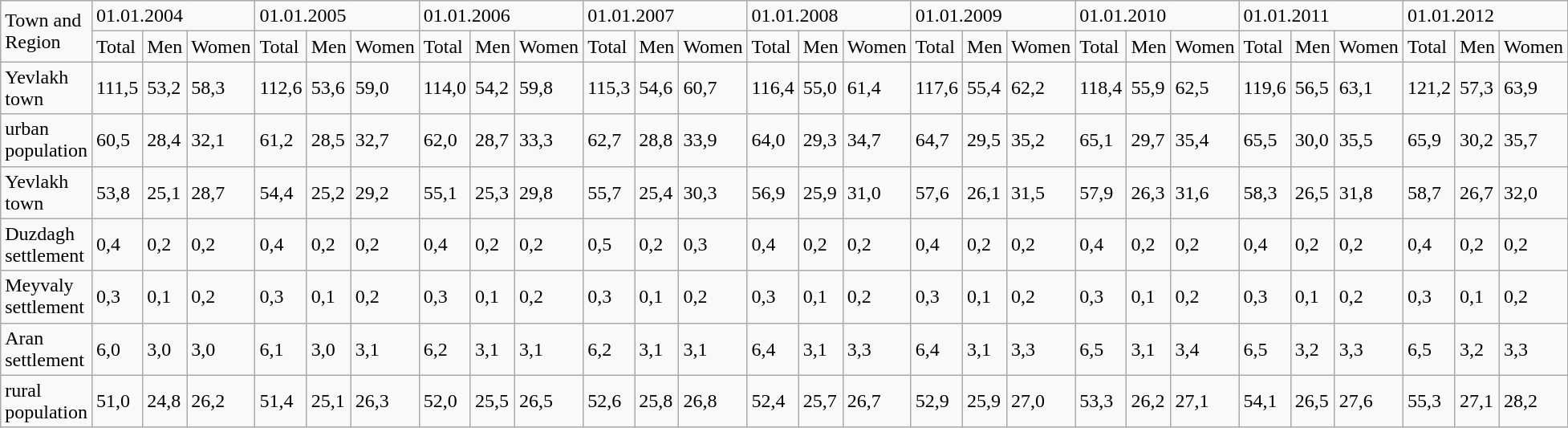<table class="wikitable">
<tr>
<td rowspan="2">Town and Region</td>
<td colspan="3">01.01.2004</td>
<td colspan="3">01.01.2005</td>
<td colspan="3">01.01.2006</td>
<td colspan="3">01.01.2007</td>
<td colspan="3">01.01.2008</td>
<td colspan="3">01.01.2009</td>
<td colspan="3">01.01.2010</td>
<td colspan="3">01.01.2011</td>
<td colspan="3">01.01.2012</td>
</tr>
<tr>
<td>Total</td>
<td>Men</td>
<td>Women</td>
<td>Total</td>
<td>Men</td>
<td>Women</td>
<td>Total</td>
<td>Men</td>
<td>Women</td>
<td>Total</td>
<td>Men</td>
<td>Women</td>
<td>Total</td>
<td>Men</td>
<td>Women</td>
<td>Total</td>
<td>Men</td>
<td>Women</td>
<td>Total</td>
<td>Men</td>
<td>Women</td>
<td>Total</td>
<td>Men</td>
<td>Women</td>
<td>Total</td>
<td>Men</td>
<td>Women</td>
</tr>
<tr>
<td>Yevlakh  town</td>
<td>111,5</td>
<td>53,2</td>
<td>58,3</td>
<td>112,6</td>
<td>53,6</td>
<td>59,0</td>
<td>114,0</td>
<td>54,2</td>
<td>59,8</td>
<td>115,3</td>
<td>54,6</td>
<td>60,7</td>
<td>116,4</td>
<td>55,0</td>
<td>61,4</td>
<td>117,6</td>
<td>55,4</td>
<td>62,2</td>
<td>118,4</td>
<td>55,9</td>
<td>62,5</td>
<td>119,6</td>
<td>56,5</td>
<td>63,1</td>
<td>121,2</td>
<td>57,3</td>
<td>63,9</td>
</tr>
<tr>
<td>urban  population</td>
<td>60,5</td>
<td>28,4</td>
<td>32,1</td>
<td>61,2</td>
<td>28,5</td>
<td>32,7</td>
<td>62,0</td>
<td>28,7</td>
<td>33,3</td>
<td>62,7</td>
<td>28,8</td>
<td>33,9</td>
<td>64,0</td>
<td>29,3</td>
<td>34,7</td>
<td>64,7</td>
<td>29,5</td>
<td>35,2</td>
<td>65,1</td>
<td>29,7</td>
<td>35,4</td>
<td>65,5</td>
<td>30,0</td>
<td>35,5</td>
<td>65,9</td>
<td>30,2</td>
<td>35,7</td>
</tr>
<tr>
<td>Yevlakh  town</td>
<td>53,8</td>
<td>25,1</td>
<td>28,7</td>
<td>54,4</td>
<td>25,2</td>
<td>29,2</td>
<td>55,1</td>
<td>25,3</td>
<td>29,8</td>
<td>55,7</td>
<td>25,4</td>
<td>30,3</td>
<td>56,9</td>
<td>25,9</td>
<td>31,0</td>
<td>57,6</td>
<td>26,1</td>
<td>31,5</td>
<td>57,9</td>
<td>26,3</td>
<td>31,6</td>
<td>58,3</td>
<td>26,5</td>
<td>31,8</td>
<td>58,7</td>
<td>26,7</td>
<td>32,0</td>
</tr>
<tr>
<td>Duzdagh  settlement</td>
<td>0,4</td>
<td>0,2</td>
<td>0,2</td>
<td>0,4</td>
<td>0,2</td>
<td>0,2</td>
<td>0,4</td>
<td>0,2</td>
<td>0,2</td>
<td>0,5</td>
<td>0,2</td>
<td>0,3</td>
<td>0,4</td>
<td>0,2</td>
<td>0,2</td>
<td>0,4</td>
<td>0,2</td>
<td>0,2</td>
<td>0,4</td>
<td>0,2</td>
<td>0,2</td>
<td>0,4</td>
<td>0,2</td>
<td>0,2</td>
<td>0,4</td>
<td>0,2</td>
<td>0,2</td>
</tr>
<tr>
<td>Meyvaly  settlement</td>
<td>0,3</td>
<td>0,1</td>
<td>0,2</td>
<td>0,3</td>
<td>0,1</td>
<td>0,2</td>
<td>0,3</td>
<td>0,1</td>
<td>0,2</td>
<td>0,3</td>
<td>0,1</td>
<td>0,2</td>
<td>0,3</td>
<td>0,1</td>
<td>0,2</td>
<td>0,3</td>
<td>0,1</td>
<td>0,2</td>
<td>0,3</td>
<td>0,1</td>
<td>0,2</td>
<td>0,3</td>
<td>0,1</td>
<td>0,2</td>
<td>0,3</td>
<td>0,1</td>
<td>0,2</td>
</tr>
<tr>
<td>Aran  settlement</td>
<td>6,0</td>
<td>3,0</td>
<td>3,0</td>
<td>6,1</td>
<td>3,0</td>
<td>3,1</td>
<td>6,2</td>
<td>3,1</td>
<td>3,1</td>
<td>6,2</td>
<td>3,1</td>
<td>3,1</td>
<td>6,4</td>
<td>3,1</td>
<td>3,3</td>
<td>6,4</td>
<td>3,1</td>
<td>3,3</td>
<td>6,5</td>
<td>3,1</td>
<td>3,4</td>
<td>6,5</td>
<td>3,2</td>
<td>3,3</td>
<td>6,5</td>
<td>3,2</td>
<td>3,3</td>
</tr>
<tr>
<td>rural  population</td>
<td>51,0</td>
<td>24,8</td>
<td>26,2</td>
<td>51,4</td>
<td>25,1</td>
<td>26,3</td>
<td>52,0</td>
<td>25,5</td>
<td>26,5</td>
<td>52,6</td>
<td>25,8</td>
<td>26,8</td>
<td>52,4</td>
<td>25,7</td>
<td>26,7</td>
<td>52,9</td>
<td>25,9</td>
<td>27,0</td>
<td>53,3</td>
<td>26,2</td>
<td>27,1</td>
<td>54,1</td>
<td>26,5</td>
<td>27,6</td>
<td>55,3</td>
<td>27,1</td>
<td>28,2</td>
</tr>
</table>
